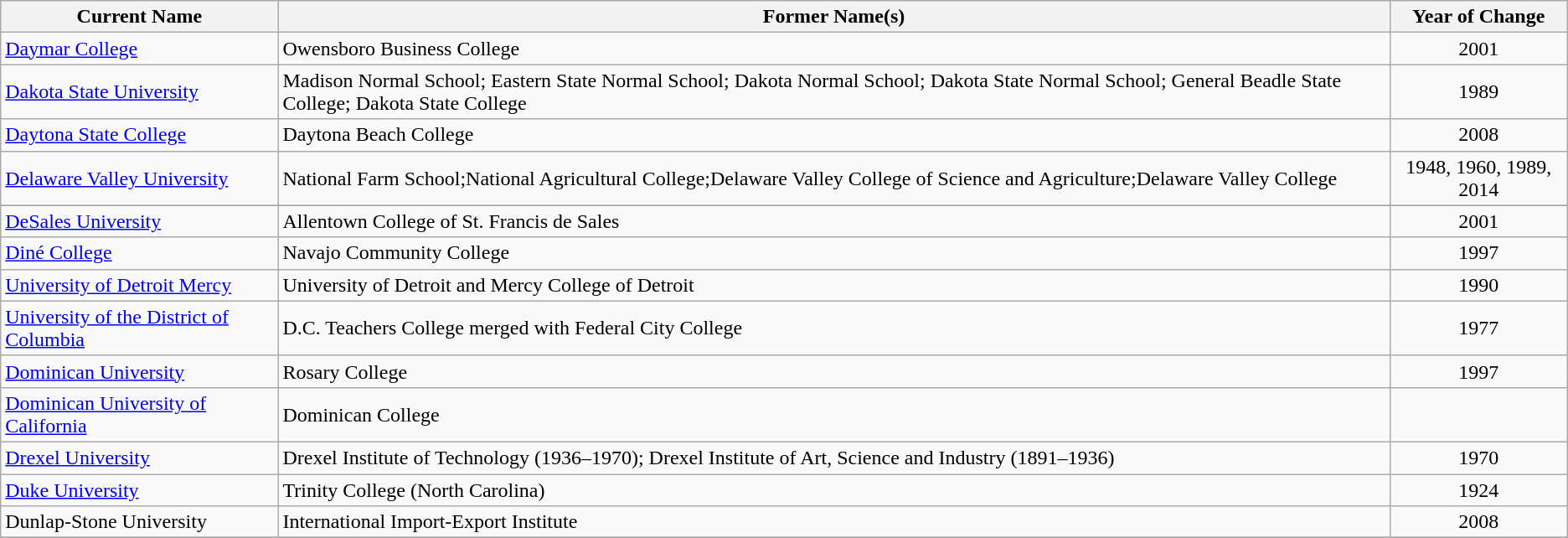<table class="wikitable sortable">
<tr>
<th>Current Name</th>
<th>Former Name(s)</th>
<th>Year of Change</th>
</tr>
<tr>
<td><a href='#'>Daymar College</a></td>
<td>Owensboro Business College</td>
<td align="center">2001</td>
</tr>
<tr>
<td><a href='#'>Dakota State University</a></td>
<td>Madison Normal School; Eastern State Normal School; Dakota Normal School; Dakota State Normal School; General Beadle State College; Dakota State College</td>
<td align="center">1989</td>
</tr>
<tr>
<td><a href='#'>Daytona State College</a></td>
<td>Daytona Beach College</td>
<td align="center">2008</td>
</tr>
<tr>
<td><a href='#'>Delaware Valley University</a></td>
<td>National Farm School;National Agricultural College;Delaware Valley College of Science and Agriculture;Delaware Valley College</td>
<td align="center">1948, 1960, 1989, 2014</td>
</tr>
<tr>
</tr>
<tr>
<td><a href='#'>DeSales University</a></td>
<td>Allentown College of St. Francis de Sales</td>
<td align="center">2001</td>
</tr>
<tr>
<td><a href='#'>Diné College</a></td>
<td>Navajo Community College</td>
<td align="center">1997</td>
</tr>
<tr>
<td><a href='#'>University of Detroit Mercy</a></td>
<td>University of Detroit and Mercy College of Detroit</td>
<td align="center">1990</td>
</tr>
<tr>
<td><a href='#'>University of the District of Columbia</a></td>
<td>D.C. Teachers College merged with Federal City College</td>
<td align="center">1977</td>
</tr>
<tr>
<td><a href='#'>Dominican University</a></td>
<td>Rosary College</td>
<td align="center">1997</td>
</tr>
<tr>
<td><a href='#'>Dominican University of California</a></td>
<td>Dominican College</td>
<td align="center"></td>
</tr>
<tr>
<td><a href='#'>Drexel University</a></td>
<td>Drexel Institute of Technology (1936–1970); Drexel Institute of Art, Science and Industry (1891–1936)</td>
<td align="center">1970</td>
</tr>
<tr>
<td><a href='#'>Duke University</a></td>
<td>Trinity College (North Carolina)</td>
<td align="center">1924</td>
</tr>
<tr>
<td>Dunlap-Stone University</td>
<td>International Import-Export Institute</td>
<td align="center">2008</td>
</tr>
<tr>
</tr>
</table>
